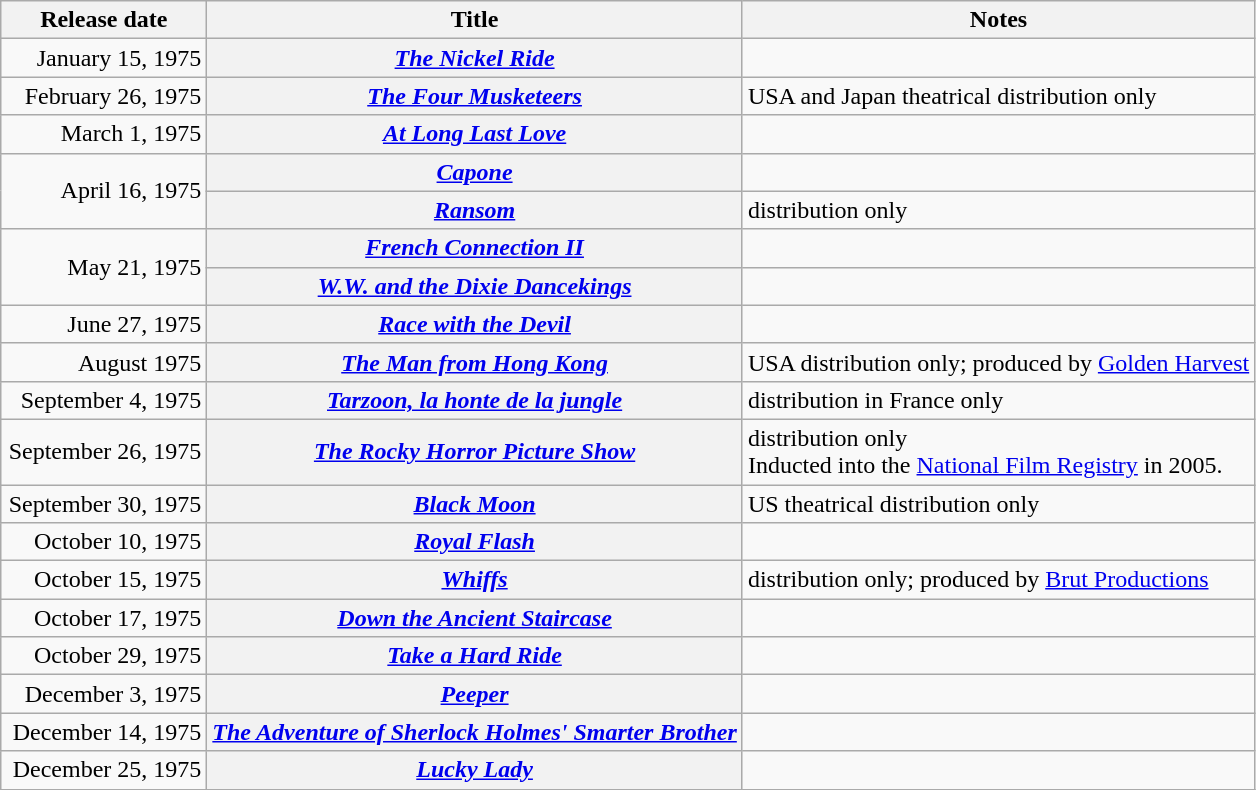<table class="wikitable plainrowheaders sortable">
<tr>
<th scope="col" style="width:130px;">Release date</th>
<th scope="col">Title</th>
<th scope="col" class="unsortable">Notes</th>
</tr>
<tr>
<td style="text-align:right;">January 15, 1975</td>
<th scope="row"><em><a href='#'>The Nickel Ride</a></em></th>
<td></td>
</tr>
<tr>
<td style="text-align:right;">February 26, 1975</td>
<th scope="row"><em><a href='#'>The Four Musketeers</a></em></th>
<td>USA and Japan theatrical distribution only</td>
</tr>
<tr>
<td style="text-align:right;">March 1, 1975</td>
<th scope="row"><em><a href='#'>At Long Last Love</a></em></th>
<td></td>
</tr>
<tr>
<td style="text-align:right;" rowspan="2">April 16, 1975</td>
<th scope="row"><em><a href='#'>Capone</a></em></th>
<td></td>
</tr>
<tr>
<th scope="row"><em><a href='#'>Ransom</a></em></th>
<td>distribution only</td>
</tr>
<tr>
<td style="text-align:right;" rowspan="2">May 21, 1975</td>
<th scope="row"><em><a href='#'>French Connection II</a></em></th>
<td></td>
</tr>
<tr>
<th scope="row"><em><a href='#'>W.W. and the Dixie Dancekings</a></em></th>
<td></td>
</tr>
<tr>
<td style="text-align:right;">June 27, 1975</td>
<th scope="row"><em><a href='#'>Race with the Devil</a></em></th>
<td></td>
</tr>
<tr>
<td style="text-align:right;">August 1975</td>
<th scope="row"><em><a href='#'>The Man from Hong Kong</a></em></th>
<td>USA distribution only; produced by <a href='#'>Golden Harvest</a></td>
</tr>
<tr>
<td style="text-align:right;">September 4, 1975</td>
<th scope="row"><em><a href='#'>Tarzoon, la honte de la jungle</a></em></th>
<td>distribution in France only</td>
</tr>
<tr>
<td style="text-align:right;">September 26, 1975</td>
<th scope="row"><em><a href='#'>The Rocky Horror Picture Show</a></em></th>
<td>distribution only<br>Inducted into the <a href='#'>National Film Registry</a> in 2005.</td>
</tr>
<tr>
<td style="text-align:right;">September 30, 1975</td>
<th scope="row"><em><a href='#'>Black Moon</a></em></th>
<td>US theatrical distribution only</td>
</tr>
<tr>
<td style="text-align:right;">October 10, 1975</td>
<th scope="row"><em><a href='#'>Royal Flash</a></em></th>
<td></td>
</tr>
<tr>
<td style="text-align:right;">October 15, 1975</td>
<th scope="row"><em><a href='#'>Whiffs</a></em></th>
<td>distribution only; produced by <a href='#'>Brut Productions</a></td>
</tr>
<tr>
<td style="text-align:right;">October 17, 1975</td>
<th scope="row"><em><a href='#'>Down the Ancient Staircase</a></em></th>
<td></td>
</tr>
<tr>
<td style="text-align:right;">October 29, 1975</td>
<th scope="row"><em><a href='#'>Take a Hard Ride</a></em></th>
<td></td>
</tr>
<tr>
<td style="text-align:right;">December 3, 1975</td>
<th scope="row"><em><a href='#'>Peeper</a></em></th>
<td></td>
</tr>
<tr>
<td style="text-align:right;">December 14, 1975</td>
<th scope="row"><em><a href='#'>The Adventure of Sherlock Holmes' Smarter Brother</a></em></th>
<td></td>
</tr>
<tr>
<td style="text-align:right;">December 25, 1975</td>
<th scope="row"><em><a href='#'>Lucky Lady</a></em></th>
<td></td>
</tr>
<tr>
</tr>
</table>
